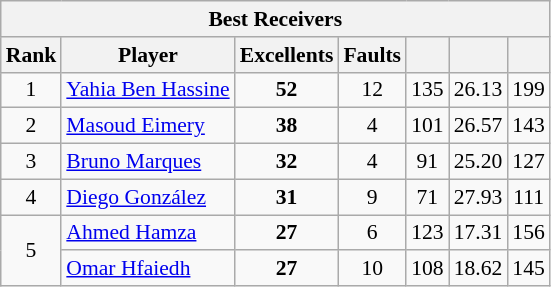<table class="wikitable sortable" style="font-size:90%; text-align:center">
<tr>
<th colspan=7>Best Receivers</th>
</tr>
<tr>
<th class="unsortable">Rank</th>
<th class="unsortable">Player</th>
<th>Excellents</th>
<th>Faults</th>
<th></th>
<th></th>
<th></th>
</tr>
<tr>
<td>1</td>
<td align=left> <a href='#'>Yahia Ben Hassine</a></td>
<td><strong>52</strong></td>
<td>12</td>
<td>135</td>
<td>26.13</td>
<td>199</td>
</tr>
<tr>
<td>2</td>
<td align=left> <a href='#'>Masoud Eimery</a></td>
<td><strong>38</strong></td>
<td>4</td>
<td>101</td>
<td>26.57</td>
<td>143</td>
</tr>
<tr>
<td>3</td>
<td align=left> <a href='#'>Bruno Marques</a></td>
<td><strong>32</strong></td>
<td>4</td>
<td>91</td>
<td>25.20</td>
<td>127</td>
</tr>
<tr>
<td>4</td>
<td align=left> <a href='#'>Diego González</a></td>
<td><strong>31</strong></td>
<td>9</td>
<td>71</td>
<td>27.93</td>
<td>111</td>
</tr>
<tr>
<td rowspan=2>5</td>
<td align=left> <a href='#'>Ahmed Hamza</a></td>
<td><strong>27</strong></td>
<td>6</td>
<td>123</td>
<td>17.31</td>
<td>156</td>
</tr>
<tr>
<td align=left> <a href='#'>Omar Hfaiedh</a></td>
<td><strong>27</strong></td>
<td>10</td>
<td>108</td>
<td>18.62</td>
<td>145</td>
</tr>
</table>
